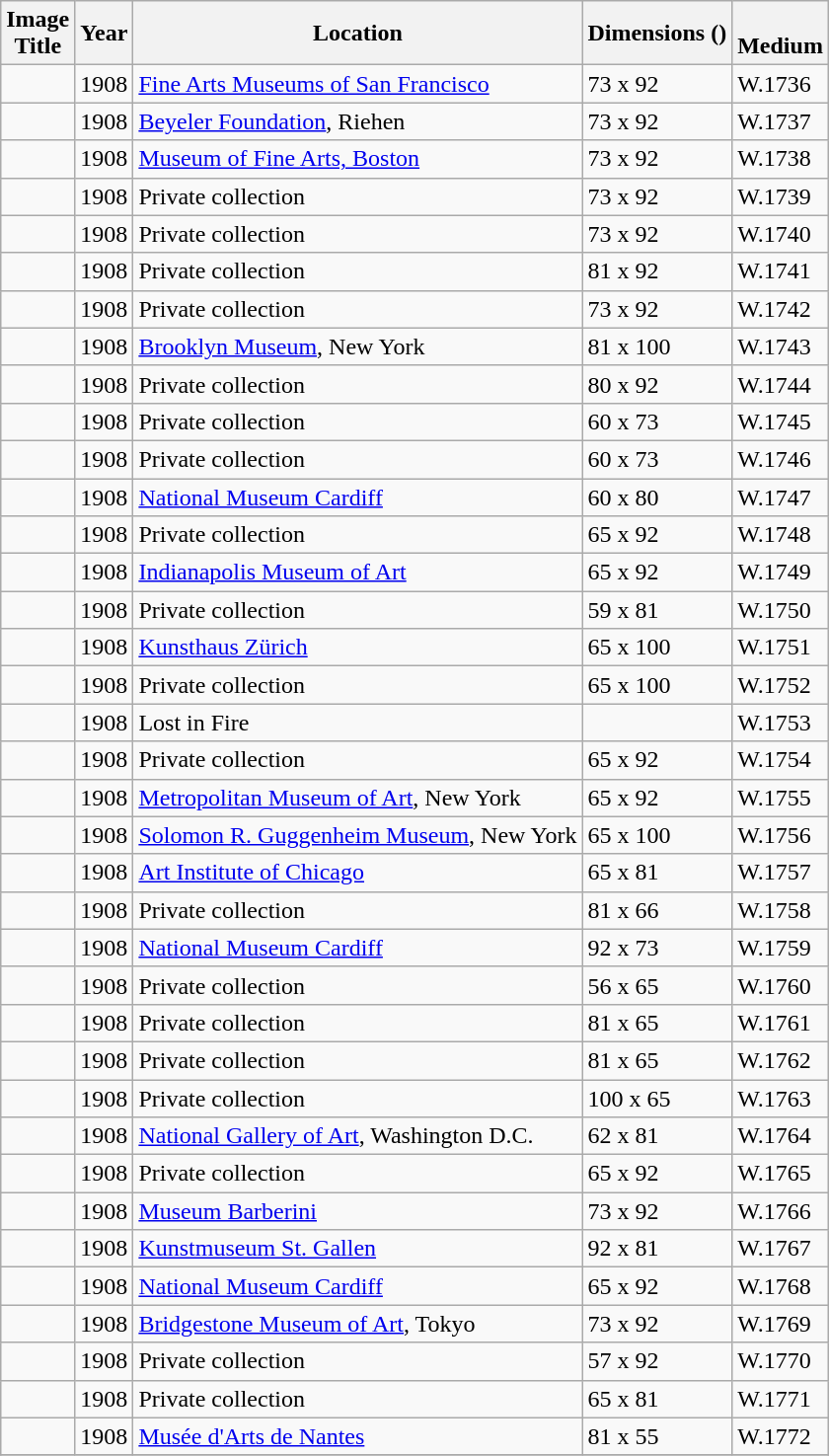<table class="sortable wikitable" style="margin-left:0.5em; text-align:left">
<tr>
<th>Image<br>Title</th>
<th>Year</th>
<th>Location</th>
<th>Dimensions ()</th>
<th><br>Medium</th>
</tr>
<tr>
<td></td>
<td>1908</td>
<td><a href='#'>Fine Arts Museums of San Francisco</a></td>
<td>73 x 92</td>
<td>W.1736</td>
</tr>
<tr>
<td></td>
<td>1908</td>
<td><a href='#'>Beyeler Foundation</a>, Riehen</td>
<td>73 x 92</td>
<td>W.1737</td>
</tr>
<tr>
<td></td>
<td>1908</td>
<td><a href='#'>Museum of Fine Arts, Boston</a></td>
<td>73 x 92</td>
<td>W.1738</td>
</tr>
<tr>
<td></td>
<td>1908</td>
<td>Private collection</td>
<td>73 x 92</td>
<td>W.1739</td>
</tr>
<tr>
<td></td>
<td>1908</td>
<td>Private collection</td>
<td>73 x 92</td>
<td>W.1740</td>
</tr>
<tr>
<td></td>
<td>1908</td>
<td>Private collection</td>
<td>81 x 92</td>
<td>W.1741</td>
</tr>
<tr>
<td></td>
<td>1908</td>
<td>Private collection</td>
<td>73 x 92</td>
<td>W.1742</td>
</tr>
<tr>
<td></td>
<td>1908</td>
<td><a href='#'>Brooklyn Museum</a>, New York</td>
<td>81 x 100</td>
<td>W.1743</td>
</tr>
<tr>
<td></td>
<td>1908 </td>
<td>Private collection</td>
<td>80 x 92</td>
<td>W.1744</td>
</tr>
<tr>
<td></td>
<td>1908</td>
<td>Private collection</td>
<td>60 x 73</td>
<td>W.1745</td>
</tr>
<tr>
<td></td>
<td>1908</td>
<td>Private collection</td>
<td>60 x 73</td>
<td>W.1746</td>
</tr>
<tr>
<td></td>
<td>1908</td>
<td><a href='#'>National Museum Cardiff</a></td>
<td>60 x 80</td>
<td>W.1747</td>
</tr>
<tr>
<td></td>
<td>1908</td>
<td>Private collection</td>
<td>65 x 92</td>
<td>W.1748</td>
</tr>
<tr>
<td></td>
<td>1908</td>
<td><a href='#'>Indianapolis Museum of Art</a></td>
<td>65 x 92</td>
<td>W.1749</td>
</tr>
<tr>
<td></td>
<td>1908</td>
<td>Private collection</td>
<td>59 x 81</td>
<td>W.1750</td>
</tr>
<tr>
<td></td>
<td>1908</td>
<td><a href='#'>Kunsthaus Zürich</a></td>
<td>65 x 100</td>
<td>W.1751</td>
</tr>
<tr>
<td></td>
<td>1908</td>
<td>Private collection</td>
<td>65 x 100</td>
<td>W.1752</td>
</tr>
<tr>
<td></td>
<td>1908</td>
<td>Lost in Fire</td>
<td></td>
<td>W.1753</td>
</tr>
<tr>
<td></td>
<td>1908</td>
<td>Private collection</td>
<td>65 x 92</td>
<td>W.1754</td>
</tr>
<tr>
<td></td>
<td>1908</td>
<td><a href='#'>Metropolitan Museum of Art</a>, New York</td>
<td>65 x 92</td>
<td>W.1755</td>
</tr>
<tr>
<td></td>
<td>1908</td>
<td><a href='#'>Solomon R. Guggenheim Museum</a>, New York</td>
<td>65 x 100</td>
<td>W.1756</td>
</tr>
<tr>
<td></td>
<td>1908</td>
<td><a href='#'>Art Institute of Chicago</a></td>
<td>65 x 81</td>
<td>W.1757</td>
</tr>
<tr>
<td></td>
<td>1908</td>
<td>Private collection</td>
<td>81 x 66</td>
<td>W.1758</td>
</tr>
<tr>
<td></td>
<td>1908</td>
<td><a href='#'>National Museum Cardiff</a></td>
<td>92 x 73</td>
<td>W.1759</td>
</tr>
<tr>
<td></td>
<td>1908</td>
<td>Private collection</td>
<td>56 x 65</td>
<td>W.1760</td>
</tr>
<tr>
<td></td>
<td>1908</td>
<td>Private collection</td>
<td>81 x 65</td>
<td>W.1761</td>
</tr>
<tr>
<td></td>
<td>1908</td>
<td>Private collection</td>
<td>81 x 65</td>
<td>W.1762</td>
</tr>
<tr>
<td></td>
<td>1908</td>
<td>Private collection</td>
<td>100 x 65</td>
<td>W.1763</td>
</tr>
<tr>
<td></td>
<td>1908</td>
<td><a href='#'>National Gallery of Art</a>, Washington D.C.</td>
<td>62 x 81</td>
<td>W.1764</td>
</tr>
<tr>
<td></td>
<td>1908</td>
<td>Private collection</td>
<td>65 x 92</td>
<td>W.1765</td>
</tr>
<tr>
<td></td>
<td>1908</td>
<td><a href='#'>Museum Barberini</a></td>
<td>73 x 92</td>
<td>W.1766</td>
</tr>
<tr>
<td></td>
<td>1908</td>
<td><a href='#'>Kunstmuseum St. Gallen</a></td>
<td>92 x 81</td>
<td>W.1767</td>
</tr>
<tr>
<td></td>
<td>1908</td>
<td><a href='#'>National Museum Cardiff</a></td>
<td>65 x 92</td>
<td>W.1768</td>
</tr>
<tr>
<td></td>
<td>1908</td>
<td><a href='#'>Bridgestone Museum of Art</a>, Tokyo</td>
<td>73 x 92</td>
<td>W.1769</td>
</tr>
<tr>
<td></td>
<td>1908</td>
<td>Private collection</td>
<td>57 x 92</td>
<td>W.1770</td>
</tr>
<tr>
<td></td>
<td>1908</td>
<td>Private collection</td>
<td>65 x 81</td>
<td>W.1771</td>
</tr>
<tr>
<td></td>
<td>1908</td>
<td><a href='#'>Musée d'Arts de Nantes</a></td>
<td>81 x 55</td>
<td>W.1772</td>
</tr>
<tr>
</tr>
</table>
